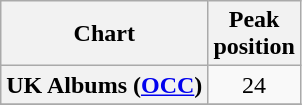<table class="wikitable plainrowheaders sortable" style="text-align:center;" border="1">
<tr>
<th scope="col">Chart</th>
<th scope="col">Peak<br>position</th>
</tr>
<tr>
<th scope="row">UK Albums (<a href='#'>OCC</a>)</th>
<td>24</td>
</tr>
<tr>
</tr>
</table>
